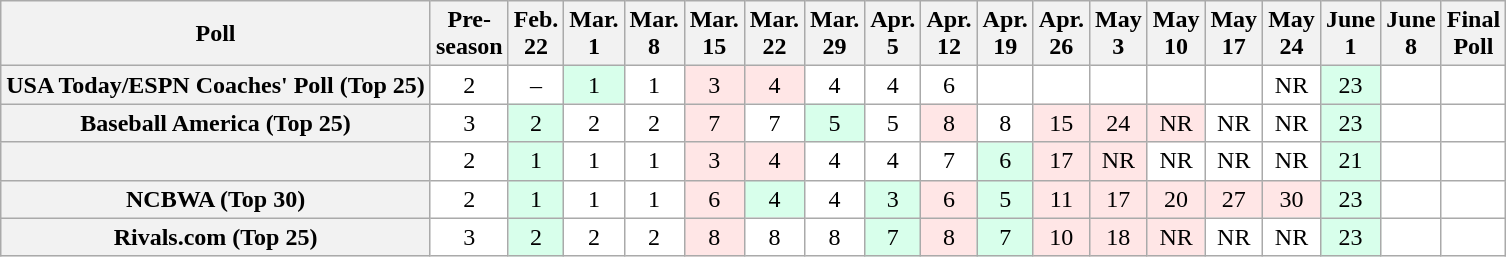<table class="wikitable" style="white-space:nowrap;">
<tr>
<th>Poll</th>
<th>Pre-<br>season</th>
<th>Feb.<br>22</th>
<th>Mar.<br>1</th>
<th>Mar.<br>8</th>
<th>Mar.<br>15</th>
<th>Mar.<br>22</th>
<th>Mar.<br>29</th>
<th>Apr.<br>5</th>
<th>Apr.<br>12</th>
<th>Apr.<br>19</th>
<th>Apr.<br>26</th>
<th>May<br>3</th>
<th>May<br>10</th>
<th>May<br>17</th>
<th>May<br>24</th>
<th>June<br>1</th>
<th>June<br>8</th>
<th>Final<br>Poll</th>
</tr>
<tr style="text-align:center;">
<th>USA Today/ESPN Coaches' Poll (Top 25)</th>
<td style="background:#FFF;">2</td>
<td style="background:#FFF;">–</td>
<td style="background:#D8FFEB;">1</td>
<td style="background:#FFF;">1</td>
<td style="background:#FFE6E6;">3</td>
<td style="background:#FFE6E6;">4</td>
<td style="background:#FFF;">4</td>
<td style="background:#FFF;">4</td>
<td style="background:#FFF;">6</td>
<td style="background:#FFF;"></td>
<td style="background:#FFF;"></td>
<td style="background:#FFF;"></td>
<td style="background:#FFF;"></td>
<td style="background:#FFF;"></td>
<td style="background:#FFF;">NR</td>
<td style="background:#D8FFEB;">23</td>
<td style="background:#FFF;"></td>
<td style="background:#FFF;"></td>
</tr>
<tr style="text-align:center;">
<th>Baseball America (Top 25)</th>
<td style="background:#FFF;">3</td>
<td style="background:#D8FFEB;">2</td>
<td style="background:#FFF;">2</td>
<td style="background:#FFF;">2</td>
<td style="background:#FFE6E6;">7</td>
<td style="background:#FFF;">7</td>
<td style="background:#D8FFEB;">5</td>
<td style="background:#FFF;">5</td>
<td style="background:#FFE6E6;">8</td>
<td style="background:#FFF;">8</td>
<td style="background:#FFE6E6;">15</td>
<td style="background:#FFE6E6;">24</td>
<td style="background:#FFE6E6;">NR</td>
<td style="background:#FFF;">NR</td>
<td style="background:#FFF;">NR</td>
<td style="background:#D8FFEB;">23</td>
<td style="background:#FFF;"></td>
<td style="background:#FFF;"></td>
</tr>
<tr style="text-align:center;">
<th></th>
<td style="background:#FFF;">2</td>
<td style="background:#D8FFEB;">1</td>
<td style="background:#FFF;">1</td>
<td style="background:#FFF;">1</td>
<td style="background:#FFE6E6;">3</td>
<td style="background:#FFE6E6;">4</td>
<td style="background:#FFF;">4</td>
<td style="background:#FFF;">4</td>
<td style="background:#FFF;">7</td>
<td style="background:#D8FFEB;">6</td>
<td style="background:#FFE6E6;">17</td>
<td style="background:#FFE6E6;">NR</td>
<td style="background:#FFF;">NR</td>
<td style="background:#FFF;">NR</td>
<td style="background:#FFF;">NR</td>
<td style="background:#D8FFEB;">21</td>
<td style="background:#FFF;"></td>
<td style="background:#FFF;"></td>
</tr>
<tr style="text-align:center;">
<th>NCBWA (Top 30)</th>
<td style="background:#FFF;">2</td>
<td style="background:#D8FFEB;">1</td>
<td style="background:#FFF;">1</td>
<td style="background:#FFF;">1</td>
<td style="background:#FFE6E6;">6</td>
<td style="background:#D8FFEB;">4</td>
<td style="background:#FFF;">4</td>
<td style="background:#D8FFEB;">3</td>
<td style="background:#FFE6E6;">6</td>
<td style="background:#D8FFEB;">5</td>
<td style="background:#FFE6E6;">11</td>
<td style="background:#FFE6E6;">17</td>
<td style="background:#FFE6E6;">20</td>
<td style="background:#FFE6E6;">27</td>
<td style="background:#FFE6E6;">30</td>
<td style="background:#D8FFEB;">23</td>
<td style="background:#FFF;"></td>
<td style="background:#FFF;"></td>
</tr>
<tr style="text-align:center;">
<th>Rivals.com (Top 25)</th>
<td style="background:#FFF;">3</td>
<td style="background:#D8FFEB;">2</td>
<td style="background:#FFF;">2</td>
<td style="background:#FFF;">2</td>
<td style="background:#FFE6E6;">8</td>
<td style="background:#FFF;">8</td>
<td style="background:#FFF;">8</td>
<td style="background:#D8FFEB;">7</td>
<td style="background:#FFE6E6;">8</td>
<td style="background:#D8FFEB;">7</td>
<td style="background:#FFE6E6;">10</td>
<td style="background:#FFE6E6;">18</td>
<td style="background:#FFE6E6;">NR</td>
<td style="background:#FFF;">NR</td>
<td style="background:#FFF;">NR</td>
<td style="background:#D8FFEB;">23</td>
<td style="background:#FFF;"></td>
<td style="background:#FFF;"></td>
</tr>
</table>
